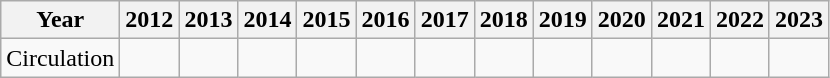<table class="wikitable">
<tr>
<th>Year</th>
<th>2012</th>
<th>2013</th>
<th>2014</th>
<th>2015</th>
<th>2016</th>
<th>2017</th>
<th>2018</th>
<th>2019</th>
<th>2020</th>
<th>2021</th>
<th>2022</th>
<th>2023</th>
</tr>
<tr>
<td>Circulation</td>
<td></td>
<td></td>
<td></td>
<td></td>
<td></td>
<td></td>
<td></td>
<td></td>
<td></td>
<td></td>
<td></td>
<td></td>
</tr>
</table>
